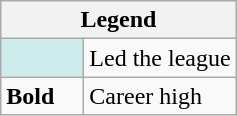<table class="wikitable mw-collapsible mw-collapsed">
<tr>
<th colspan="2">Legend</th>
</tr>
<tr>
<td style="background:#cfecec; width:3em;"></td>
<td>Led the league</td>
</tr>
<tr>
<td><strong>Bold</strong></td>
<td>Career high</td>
</tr>
</table>
